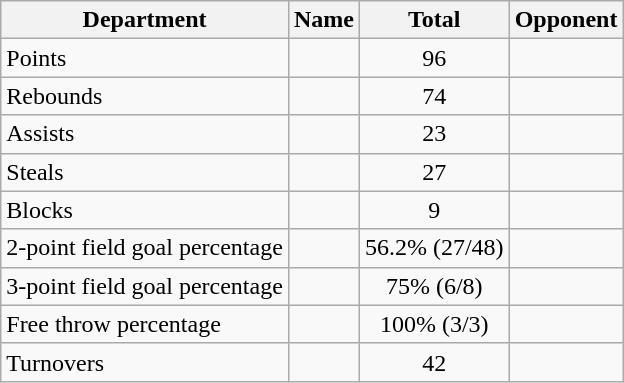<table class=wikitable>
<tr>
<th>Department</th>
<th>Name</th>
<th>Total</th>
<th>Opponent</th>
</tr>
<tr>
<td>Points</td>
<td></td>
<td align=center>96</td>
<td></td>
</tr>
<tr>
<td>Rebounds</td>
<td></td>
<td align=center>74</td>
<td></td>
</tr>
<tr>
<td>Assists</td>
<td></td>
<td align=center>23</td>
<td></td>
</tr>
<tr>
<td>Steals</td>
<td></td>
<td align=center>27</td>
<td></td>
</tr>
<tr>
<td>Blocks</td>
<td></td>
<td align=center>9</td>
<td></td>
</tr>
<tr>
<td>2-point field goal percentage</td>
<td></td>
<td align=center>56.2% (27/48)</td>
<td></td>
</tr>
<tr>
<td>3-point field goal percentage</td>
<td></td>
<td align=center>75% (6/8)</td>
<td></td>
</tr>
<tr>
<td>Free throw percentage</td>
<td></td>
<td align=center>100% (3/3)</td>
<td></td>
</tr>
<tr>
<td>Turnovers</td>
<td></td>
<td align=center>42</td>
<td></td>
</tr>
</table>
